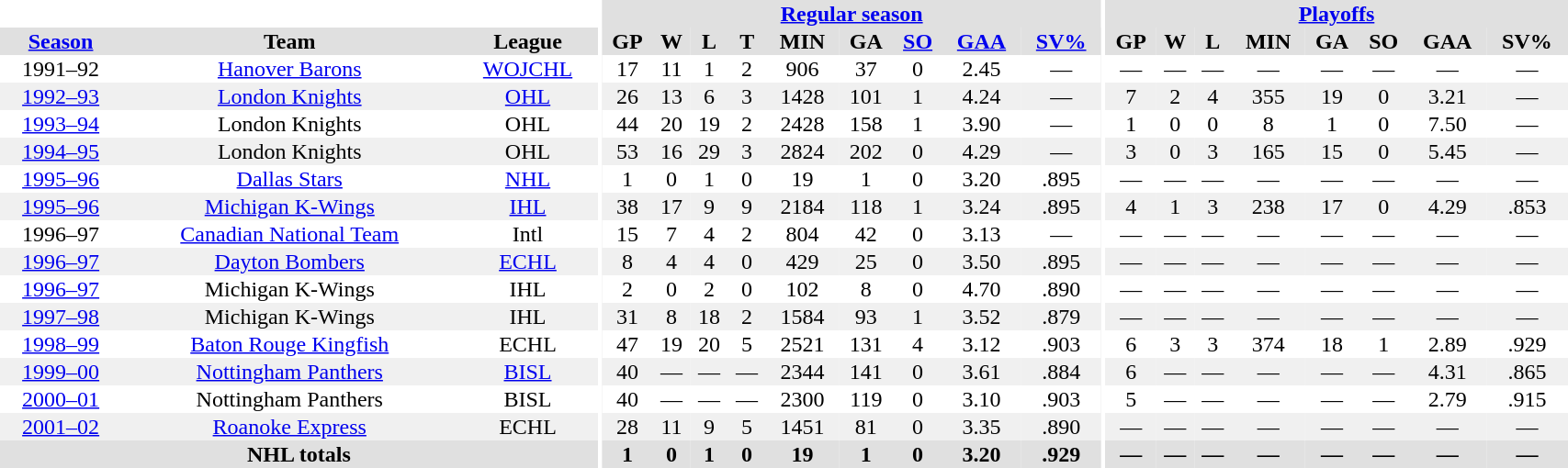<table border="0" cellpadding="1" cellspacing="0" style="width:90%; text-align:center;">
<tr bgcolor="#e0e0e0">
<th colspan="3" bgcolor="#ffffff"></th>
<th rowspan="99" bgcolor="#ffffff"></th>
<th colspan="9" bgcolor="#e0e0e0"><a href='#'>Regular season</a></th>
<th rowspan="99" bgcolor="#ffffff"></th>
<th colspan="8" bgcolor="#e0e0e0"><a href='#'>Playoffs</a></th>
</tr>
<tr bgcolor="#e0e0e0">
<th><a href='#'>Season</a></th>
<th>Team</th>
<th>League</th>
<th>GP</th>
<th>W</th>
<th>L</th>
<th>T</th>
<th>MIN</th>
<th>GA</th>
<th><a href='#'>SO</a></th>
<th><a href='#'>GAA</a></th>
<th><a href='#'>SV%</a></th>
<th>GP</th>
<th>W</th>
<th>L</th>
<th>MIN</th>
<th>GA</th>
<th>SO</th>
<th>GAA</th>
<th>SV%</th>
</tr>
<tr>
<td>1991–92</td>
<td><a href='#'>Hanover Barons</a></td>
<td><a href='#'>WOJCHL</a></td>
<td>17</td>
<td>11</td>
<td>1</td>
<td>2</td>
<td>906</td>
<td>37</td>
<td>0</td>
<td>2.45</td>
<td>—</td>
<td>—</td>
<td>—</td>
<td>—</td>
<td>—</td>
<td>—</td>
<td>—</td>
<td>—</td>
<td>—</td>
</tr>
<tr bgcolor="#f0f0f0">
<td><a href='#'>1992–93</a></td>
<td><a href='#'>London Knights</a></td>
<td><a href='#'>OHL</a></td>
<td>26</td>
<td>13</td>
<td>6</td>
<td>3</td>
<td>1428</td>
<td>101</td>
<td>1</td>
<td>4.24</td>
<td>—</td>
<td>7</td>
<td>2</td>
<td>4</td>
<td>355</td>
<td>19</td>
<td>0</td>
<td>3.21</td>
<td>—</td>
</tr>
<tr>
<td><a href='#'>1993–94</a></td>
<td>London Knights</td>
<td>OHL</td>
<td>44</td>
<td>20</td>
<td>19</td>
<td>2</td>
<td>2428</td>
<td>158</td>
<td>1</td>
<td>3.90</td>
<td>—</td>
<td>1</td>
<td>0</td>
<td>0</td>
<td>8</td>
<td>1</td>
<td>0</td>
<td>7.50</td>
<td>—</td>
</tr>
<tr bgcolor="#f0f0f0">
<td><a href='#'>1994–95</a></td>
<td>London Knights</td>
<td>OHL</td>
<td>53</td>
<td>16</td>
<td>29</td>
<td>3</td>
<td>2824</td>
<td>202</td>
<td>0</td>
<td>4.29</td>
<td>—</td>
<td>3</td>
<td>0</td>
<td>3</td>
<td>165</td>
<td>15</td>
<td>0</td>
<td>5.45</td>
<td>—</td>
</tr>
<tr>
<td><a href='#'>1995–96</a></td>
<td><a href='#'>Dallas Stars</a></td>
<td><a href='#'>NHL</a></td>
<td>1</td>
<td>0</td>
<td>1</td>
<td>0</td>
<td>19</td>
<td>1</td>
<td>0</td>
<td>3.20</td>
<td>.895</td>
<td>—</td>
<td>—</td>
<td>—</td>
<td>—</td>
<td>—</td>
<td>—</td>
<td>—</td>
<td>—</td>
</tr>
<tr bgcolor="#f0f0f0">
<td><a href='#'>1995–96</a></td>
<td><a href='#'>Michigan K-Wings</a></td>
<td><a href='#'>IHL</a></td>
<td>38</td>
<td>17</td>
<td>9</td>
<td>9</td>
<td>2184</td>
<td>118</td>
<td>1</td>
<td>3.24</td>
<td>.895</td>
<td>4</td>
<td>1</td>
<td>3</td>
<td>238</td>
<td>17</td>
<td>0</td>
<td>4.29</td>
<td>.853</td>
</tr>
<tr>
<td>1996–97</td>
<td><a href='#'>Canadian National Team</a></td>
<td>Intl</td>
<td>15</td>
<td>7</td>
<td>4</td>
<td>2</td>
<td>804</td>
<td>42</td>
<td>0</td>
<td>3.13</td>
<td>—</td>
<td>—</td>
<td>—</td>
<td>—</td>
<td>—</td>
<td>—</td>
<td>—</td>
<td>—</td>
<td>—</td>
</tr>
<tr bgcolor="#f0f0f0">
<td><a href='#'>1996–97</a></td>
<td><a href='#'>Dayton Bombers</a></td>
<td><a href='#'>ECHL</a></td>
<td>8</td>
<td>4</td>
<td>4</td>
<td>0</td>
<td>429</td>
<td>25</td>
<td>0</td>
<td>3.50</td>
<td>.895</td>
<td>—</td>
<td>—</td>
<td>—</td>
<td>—</td>
<td>—</td>
<td>—</td>
<td>—</td>
<td>—</td>
</tr>
<tr>
<td><a href='#'>1996–97</a></td>
<td>Michigan K-Wings</td>
<td>IHL</td>
<td>2</td>
<td>0</td>
<td>2</td>
<td>0</td>
<td>102</td>
<td>8</td>
<td>0</td>
<td>4.70</td>
<td>.890</td>
<td>—</td>
<td>—</td>
<td>—</td>
<td>—</td>
<td>—</td>
<td>—</td>
<td>—</td>
<td>—</td>
</tr>
<tr bgcolor="#f0f0f0">
<td><a href='#'>1997–98</a></td>
<td>Michigan K-Wings</td>
<td>IHL</td>
<td>31</td>
<td>8</td>
<td>18</td>
<td>2</td>
<td>1584</td>
<td>93</td>
<td>1</td>
<td>3.52</td>
<td>.879</td>
<td>—</td>
<td>—</td>
<td>—</td>
<td>—</td>
<td>—</td>
<td>—</td>
<td>—</td>
<td>—</td>
</tr>
<tr>
<td><a href='#'>1998–99</a></td>
<td><a href='#'>Baton Rouge Kingfish</a></td>
<td>ECHL</td>
<td>47</td>
<td>19</td>
<td>20</td>
<td>5</td>
<td>2521</td>
<td>131</td>
<td>4</td>
<td>3.12</td>
<td>.903</td>
<td>6</td>
<td>3</td>
<td>3</td>
<td>374</td>
<td>18</td>
<td>1</td>
<td>2.89</td>
<td>.929</td>
</tr>
<tr bgcolor="#f0f0f0">
<td><a href='#'>1999–00</a></td>
<td><a href='#'>Nottingham Panthers</a></td>
<td><a href='#'>BISL</a></td>
<td>40</td>
<td>—</td>
<td>—</td>
<td>—</td>
<td>2344</td>
<td>141</td>
<td>0</td>
<td>3.61</td>
<td>.884</td>
<td>6</td>
<td>—</td>
<td>—</td>
<td>—</td>
<td>—</td>
<td>—</td>
<td>4.31</td>
<td>.865</td>
</tr>
<tr>
<td><a href='#'>2000–01</a></td>
<td>Nottingham Panthers</td>
<td>BISL</td>
<td>40</td>
<td>—</td>
<td>—</td>
<td>—</td>
<td>2300</td>
<td>119</td>
<td>0</td>
<td>3.10</td>
<td>.903</td>
<td>5</td>
<td>—</td>
<td>—</td>
<td>—</td>
<td>—</td>
<td>—</td>
<td>2.79</td>
<td>.915</td>
</tr>
<tr bgcolor="#f0f0f0">
<td><a href='#'>2001–02</a></td>
<td><a href='#'>Roanoke Express</a></td>
<td>ECHL</td>
<td>28</td>
<td>11</td>
<td>9</td>
<td>5</td>
<td>1451</td>
<td>81</td>
<td>0</td>
<td>3.35</td>
<td>.890</td>
<td>—</td>
<td>—</td>
<td>—</td>
<td>—</td>
<td>—</td>
<td>—</td>
<td>—</td>
<td>—</td>
</tr>
<tr bgcolor="#e0e0e0">
<th colspan=3>NHL totals</th>
<th>1</th>
<th>0</th>
<th>1</th>
<th>0</th>
<th>19</th>
<th>1</th>
<th>0</th>
<th>3.20</th>
<th>.929</th>
<th>—</th>
<th>—</th>
<th>—</th>
<th>—</th>
<th>—</th>
<th>—</th>
<th>—</th>
<th>—</th>
</tr>
</table>
